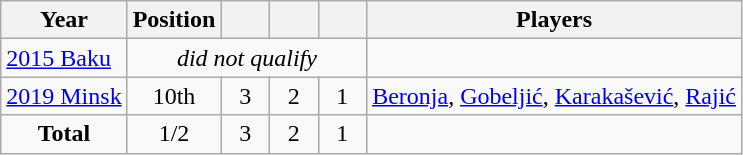<table class="wikitable" style="text-align: center;">
<tr>
<th>Year</th>
<th>Position</th>
<th width=25px></th>
<th width=25px></th>
<th width=25px></th>
<th>Players</th>
</tr>
<tr>
<td style="text-align: left;"> <a href='#'>2015 Baku</a></td>
<td colspan=4><em>did not qualify</em></td>
<td></td>
</tr>
<tr>
<td style="text-align: left;"> <a href='#'>2019 Minsk</a></td>
<td>10th</td>
<td>3</td>
<td>2</td>
<td>1</td>
<td><a href='#'>Beronja</a>, <a href='#'>Gobeljić</a>, <a href='#'>Karakašević</a>, <a href='#'>Rajić</a></td>
</tr>
<tr>
<td><strong>Total</strong></td>
<td>1/2</td>
<td>3</td>
<td>2</td>
<td>1</td>
<td></td>
</tr>
</table>
